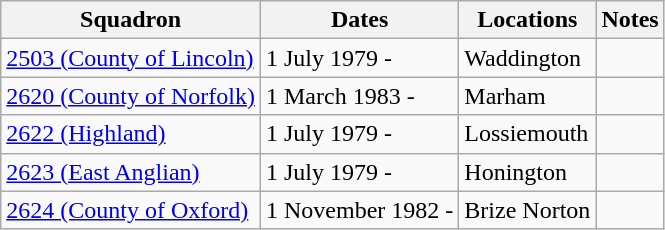<table class="wikitable">
<tr>
<th>Squadron</th>
<th>Dates</th>
<th>Locations</th>
<th>Notes</th>
</tr>
<tr>
<td><a href='#'>2503 (County of Lincoln)</a></td>
<td>1 July 1979 -</td>
<td>Waddington</td>
<td></td>
</tr>
<tr>
<td><a href='#'>2620 (County of Norfolk)</a></td>
<td>1 March 1983 -</td>
<td>Marham</td>
<td></td>
</tr>
<tr>
<td><a href='#'>2622 (Highland)</a></td>
<td>1 July 1979 -</td>
<td>Lossiemouth</td>
<td></td>
</tr>
<tr>
<td><a href='#'>2623 (East Anglian)</a></td>
<td>1 July 1979 -</td>
<td>Honington</td>
<td></td>
</tr>
<tr>
<td><a href='#'>2624 (County of Oxford)</a></td>
<td>1 November 1982 -</td>
<td>Brize Norton</td>
<td></td>
</tr>
</table>
